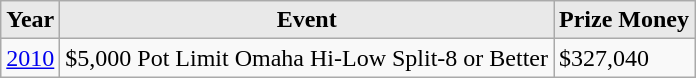<table class="wikitable">
<tr>
<th style="background: #E9E9E9;">Year</th>
<th style="background: #E9E9E9;">Event</th>
<th style="background: #E9E9E9;">Prize Money</th>
</tr>
<tr>
<td><a href='#'>2010</a></td>
<td>$5,000 Pot Limit Omaha Hi-Low Split-8 or Better</td>
<td>$327,040</td>
</tr>
</table>
